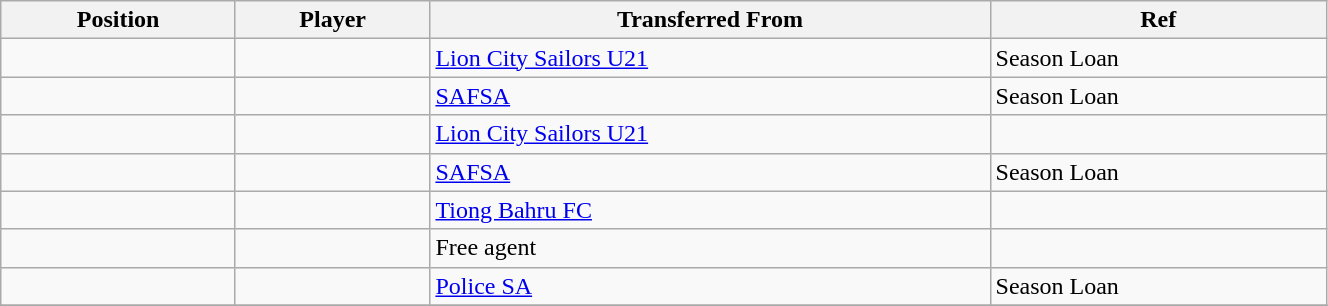<table class="wikitable sortable" style="width:70%; text-align:center; font-size:100%; text-align:left;">
<tr>
<th><strong>Position</strong></th>
<th><strong>Player</strong></th>
<th><strong>Transferred From</strong></th>
<th><strong>Ref</strong></th>
</tr>
<tr>
<td></td>
<td></td>
<td> <a href='#'>Lion City Sailors U21</a></td>
<td>Season Loan</td>
</tr>
<tr>
<td></td>
<td></td>
<td> <a href='#'>SAFSA</a></td>
<td>Season Loan</td>
</tr>
<tr>
<td></td>
<td></td>
<td> <a href='#'>Lion City Sailors U21</a></td>
<td></td>
</tr>
<tr>
<td></td>
<td></td>
<td> <a href='#'>SAFSA</a></td>
<td>Season Loan</td>
</tr>
<tr>
<td></td>
<td></td>
<td> <a href='#'>Tiong Bahru FC</a></td>
<td></td>
</tr>
<tr>
<td></td>
<td></td>
<td>Free agent</td>
<td></td>
</tr>
<tr>
<td></td>
<td></td>
<td> <a href='#'>Police SA</a></td>
<td>Season Loan</td>
</tr>
<tr>
</tr>
</table>
